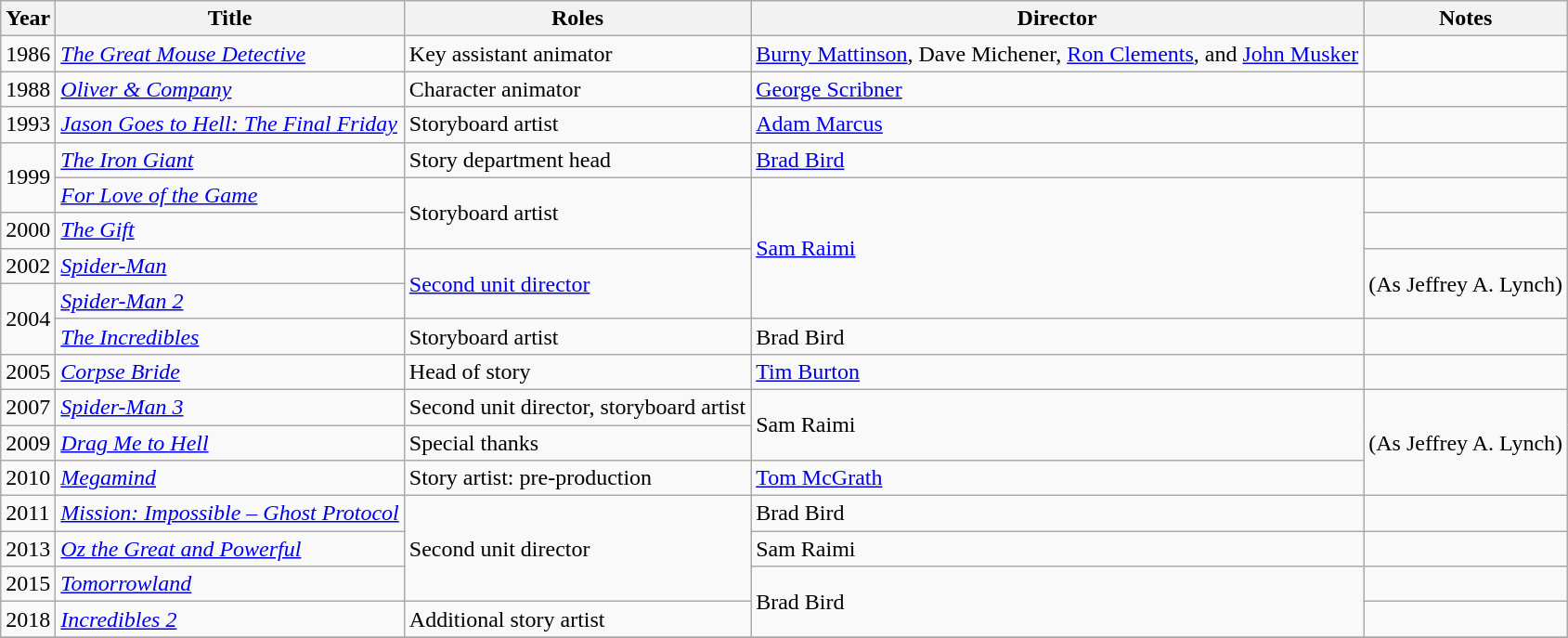<table class="wikitable sortable" border="1">
<tr>
<th>Year</th>
<th>Title</th>
<th>Roles</th>
<th>Director</th>
<th>Notes</th>
</tr>
<tr>
<td>1986</td>
<td><em><a href='#'>The Great Mouse Detective</a></em></td>
<td>Key assistant animator</td>
<td><a href='#'>Burny Mattinson</a>, Dave Michener, <a href='#'>Ron Clements</a>, and <a href='#'>John Musker</a></td>
<td></td>
</tr>
<tr>
<td>1988</td>
<td><em><a href='#'>Oliver & Company</a></em></td>
<td>Character animator</td>
<td><a href='#'>George Scribner</a></td>
<td></td>
</tr>
<tr>
<td>1993</td>
<td><em><a href='#'>Jason Goes to Hell: The Final Friday</a></em></td>
<td>Storyboard artist</td>
<td><a href='#'>Adam Marcus</a></td>
<td></td>
</tr>
<tr>
<td rowspan="2">1999</td>
<td><em><a href='#'>The Iron Giant</a></em></td>
<td>Story department head</td>
<td><a href='#'>Brad Bird</a></td>
<td></td>
</tr>
<tr>
<td><em><a href='#'>For Love of the Game</a></em></td>
<td rowspan="2">Storyboard artist</td>
<td rowspan="4"><a href='#'>Sam Raimi</a></td>
<td></td>
</tr>
<tr>
<td>2000</td>
<td><em><a href='#'>The Gift</a></em></td>
<td></td>
</tr>
<tr>
<td>2002</td>
<td><em><a href='#'>Spider-Man</a></em></td>
<td rowspan="2"><a href='#'>Second unit director</a></td>
<td rowspan="2">(As Jeffrey A. Lynch)</td>
</tr>
<tr>
<td rowspan="2">2004</td>
<td><em><a href='#'>Spider-Man 2</a></em></td>
</tr>
<tr>
<td><em><a href='#'>The Incredibles</a></em></td>
<td>Storyboard artist</td>
<td>Brad Bird</td>
<td></td>
</tr>
<tr>
<td>2005</td>
<td><em><a href='#'>Corpse Bride</a></em></td>
<td>Head of story</td>
<td><a href='#'>Tim Burton</a></td>
<td></td>
</tr>
<tr>
<td>2007</td>
<td><em><a href='#'>Spider-Man 3</a></em></td>
<td>Second unit director, storyboard artist</td>
<td rowspan="2">Sam Raimi</td>
<td rowspan="3">(As Jeffrey A. Lynch)</td>
</tr>
<tr>
<td>2009</td>
<td><em><a href='#'>Drag Me to Hell</a></em></td>
<td>Special thanks</td>
</tr>
<tr>
<td>2010</td>
<td><em><a href='#'>Megamind</a></em></td>
<td>Story artist: pre-production</td>
<td><a href='#'>Tom McGrath</a></td>
</tr>
<tr>
<td>2011</td>
<td><em><a href='#'>Mission: Impossible – Ghost Protocol</a></em></td>
<td rowspan="3">Second unit director</td>
<td>Brad Bird</td>
<td></td>
</tr>
<tr>
<td>2013</td>
<td><em><a href='#'>Oz the Great and Powerful</a></em></td>
<td>Sam Raimi</td>
<td></td>
</tr>
<tr>
<td>2015</td>
<td><em><a href='#'>Tomorrowland</a></em></td>
<td rowspan="2">Brad Bird</td>
<td></td>
</tr>
<tr>
<td>2018</td>
<td><em><a href='#'>Incredibles 2</a></em></td>
<td>Additional story artist</td>
<td></td>
</tr>
<tr>
</tr>
</table>
